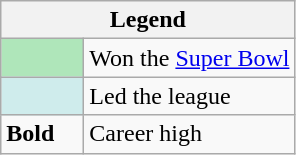<table class="wikitable">
<tr>
<th colspan="2">Legend</th>
</tr>
<tr>
<td style="background:#afe6ba; width:3em;"></td>
<td>Won the <a href='#'>Super Bowl</a></td>
</tr>
<tr>
<td style="background:#cfecec; width:3em;"></td>
<td>Led the league</td>
</tr>
<tr>
<td style="width:3em;"><strong>Bold</strong></td>
<td>Career high</td>
</tr>
</table>
